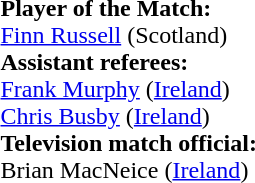<table style="width:100%">
<tr>
<td><br><strong>Player of the Match:</strong>
<br><a href='#'>Finn Russell</a> (Scotland)<br><strong>Assistant referees:</strong>
<br><a href='#'>Frank Murphy</a> (<a href='#'>Ireland</a>)
<br><a href='#'>Chris Busby</a> (<a href='#'>Ireland</a>)
<br><strong>Television match official:</strong>
<br>Brian MacNeice (<a href='#'>Ireland</a>)</td>
</tr>
</table>
